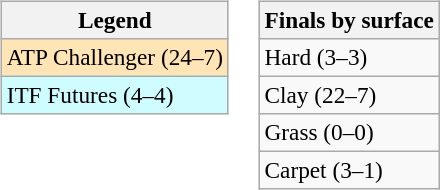<table>
<tr valign=top>
<td><br><table class=wikitable style=font-size:97%>
<tr>
<th>Legend</th>
</tr>
<tr bgcolor=moccasin>
<td>ATP Challenger (24–7)</td>
</tr>
<tr bgcolor=cffcff>
<td>ITF Futures (4–4)</td>
</tr>
</table>
</td>
<td><br><table class=wikitable style=font-size:97%>
<tr>
<th>Finals by surface</th>
</tr>
<tr>
<td>Hard (3–3)</td>
</tr>
<tr>
<td>Clay (22–7)</td>
</tr>
<tr>
<td>Grass (0–0)</td>
</tr>
<tr>
<td>Carpet (3–1)</td>
</tr>
</table>
</td>
</tr>
</table>
